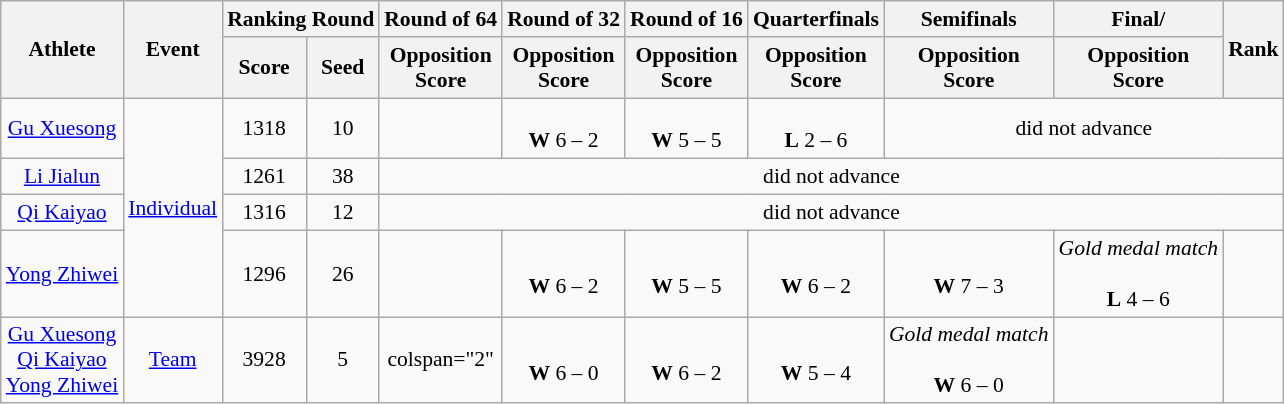<table class="wikitable" style="font-size:90%">
<tr>
<th rowspan=2>Athlete</th>
<th rowspan=2>Event</th>
<th colspan=2>Ranking Round</th>
<th>Round of 64</th>
<th>Round of 32</th>
<th>Round of 16</th>
<th>Quarterfinals</th>
<th>Semifinals</th>
<th>Final/</th>
<th rowspan=2>Rank</th>
</tr>
<tr>
<th>Score</th>
<th>Seed</th>
<th>Opposition<br>Score</th>
<th>Opposition<br>Score</th>
<th>Opposition<br>Score</th>
<th>Opposition<br>Score</th>
<th>Opposition<br>Score</th>
<th>Opposition<br>Score</th>
</tr>
<tr align=center>
<td><a href='#'>Gu Xuesong</a></td>
<td rowspan=4><a href='#'>Individual</a></td>
<td>1318</td>
<td>10</td>
<td></td>
<td><br><strong>W</strong> 6 – 2</td>
<td><br><strong>W</strong> 5 – 5</td>
<td><br><strong>L</strong> 2 – 6</td>
<td colspan=3>did not advance</td>
</tr>
<tr align=center>
<td><a href='#'>Li Jialun</a></td>
<td>1261</td>
<td>38</td>
<td colspan=7>did not advance</td>
</tr>
<tr align=center>
<td><a href='#'>Qi Kaiyao</a></td>
<td>1316</td>
<td>12</td>
<td colspan=7>did not advance</td>
</tr>
<tr align=center>
<td><a href='#'>Yong Zhiwei</a></td>
<td>1296</td>
<td>26</td>
<td></td>
<td><br><strong>W</strong> 6 – 2</td>
<td><br><strong>W</strong> 5 – 5</td>
<td><br><strong>W</strong> 6 – 2</td>
<td><br><strong>W</strong> 7 – 3</td>
<td><em>Gold medal match</em><br><br><strong>L</strong> 4 – 6</td>
<td></td>
</tr>
<tr align=center>
<td><a href='#'>Gu Xuesong</a><br><a href='#'>Qi Kaiyao</a><br><a href='#'>Yong Zhiwei</a></td>
<td><a href='#'>Team</a></td>
<td>3928</td>
<td>5</td>
<td>colspan="2" </td>
<td><br><strong>W</strong> 6 – 0</td>
<td><br><strong>W</strong> 6 – 2</td>
<td><br><strong>W</strong> 5 – 4</td>
<td><em>Gold medal match</em><br><br><strong>W</strong> 6 – 0</td>
<td></td>
</tr>
</table>
